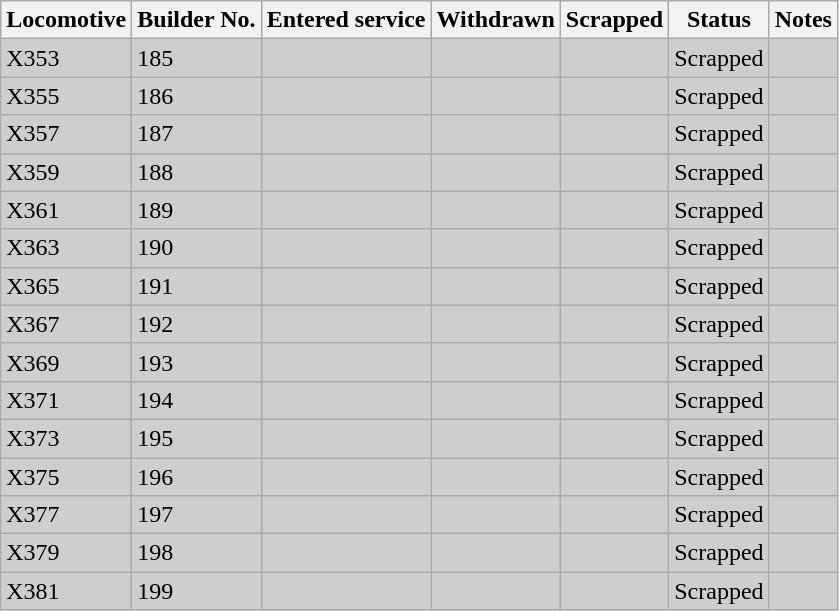<table class="wikitable sortable mw-collapsible">
<tr>
<th scope="col">Locomotive</th>
<th scope="col">Builder No.</th>
<th scope="col">Entered service</th>
<th scope="col">Withdrawn</th>
<th scope="col">Scrapped</th>
<th scope="col">Status</th>
<th scope="col" class="unsortable">Notes</th>
</tr>
<tr bgcolor=#cecece>
<td>X353</td>
<td>185</td>
<td></td>
<td></td>
<td></td>
<td>Scrapped</td>
<td></td>
</tr>
<tr bgcolor=#cecece>
<td>X355</td>
<td>186</td>
<td></td>
<td></td>
<td></td>
<td>Scrapped</td>
<td></td>
</tr>
<tr bgcolor=#cecece>
<td>X357</td>
<td>187</td>
<td></td>
<td></td>
<td></td>
<td>Scrapped</td>
<td></td>
</tr>
<tr bgcolor=#cecece>
<td>X359</td>
<td>188</td>
<td></td>
<td></td>
<td></td>
<td>Scrapped</td>
<td></td>
</tr>
<tr bgcolor=#cecece>
<td>X361</td>
<td>189</td>
<td></td>
<td></td>
<td></td>
<td>Scrapped</td>
<td></td>
</tr>
<tr bgcolor=#cecece>
<td>X363</td>
<td>190</td>
<td></td>
<td></td>
<td></td>
<td>Scrapped</td>
<td></td>
</tr>
<tr bgcolor=#cecece>
<td>X365</td>
<td>191</td>
<td></td>
<td></td>
<td></td>
<td>Scrapped</td>
<td></td>
</tr>
<tr bgcolor=#cecece>
<td>X367</td>
<td>192</td>
<td></td>
<td></td>
<td></td>
<td>Scrapped</td>
<td></td>
</tr>
<tr bgcolor=#cecece>
<td>X369</td>
<td>193</td>
<td></td>
<td></td>
<td></td>
<td>Scrapped</td>
<td></td>
</tr>
<tr bgcolor=#cecece>
<td>X371</td>
<td>194</td>
<td></td>
<td></td>
<td></td>
<td>Scrapped</td>
<td></td>
</tr>
<tr bgcolor=#cecece>
<td>X373</td>
<td>195</td>
<td></td>
<td></td>
<td></td>
<td>Scrapped</td>
<td></td>
</tr>
<tr bgcolor=#cecece>
<td>X375</td>
<td>196</td>
<td></td>
<td></td>
<td></td>
<td>Scrapped</td>
<td></td>
</tr>
<tr bgcolor=#cecece>
<td>X377</td>
<td>197</td>
<td></td>
<td></td>
<td></td>
<td>Scrapped</td>
<td></td>
</tr>
<tr bgcolor=#cecece>
<td>X379</td>
<td>198</td>
<td></td>
<td></td>
<td></td>
<td>Scrapped</td>
<td></td>
</tr>
<tr bgcolor=#cecece>
<td>X381</td>
<td>199</td>
<td></td>
<td></td>
<td></td>
<td>Scrapped</td>
<td></td>
</tr>
</table>
